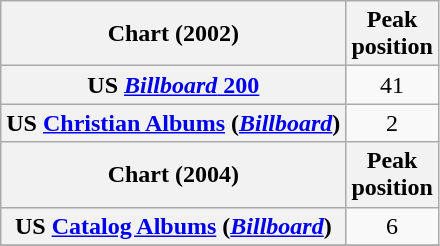<table class="wikitable sortable plainrowheaders">
<tr>
<th scope="col">Chart (2002)</th>
<th scope="col">Peak<br>position</th>
</tr>
<tr>
<th scope="row">US <a href='#'><em>Billboard</em> 200</a></th>
<td align="center">41</td>
</tr>
<tr>
<th scope="row">US <a href='#'>Christian Albums</a> (<em><a href='#'>Billboard</a></em>)</th>
<td align="center">2</td>
</tr>
<tr>
<th scope="col">Chart (2004)</th>
<th scope="col">Peak<br>position</th>
</tr>
<tr>
<th scope="row">US <a href='#'>Catalog Albums</a>  (<em><a href='#'>Billboard</a></em>)</th>
<td align="center">6</td>
</tr>
<tr>
</tr>
</table>
